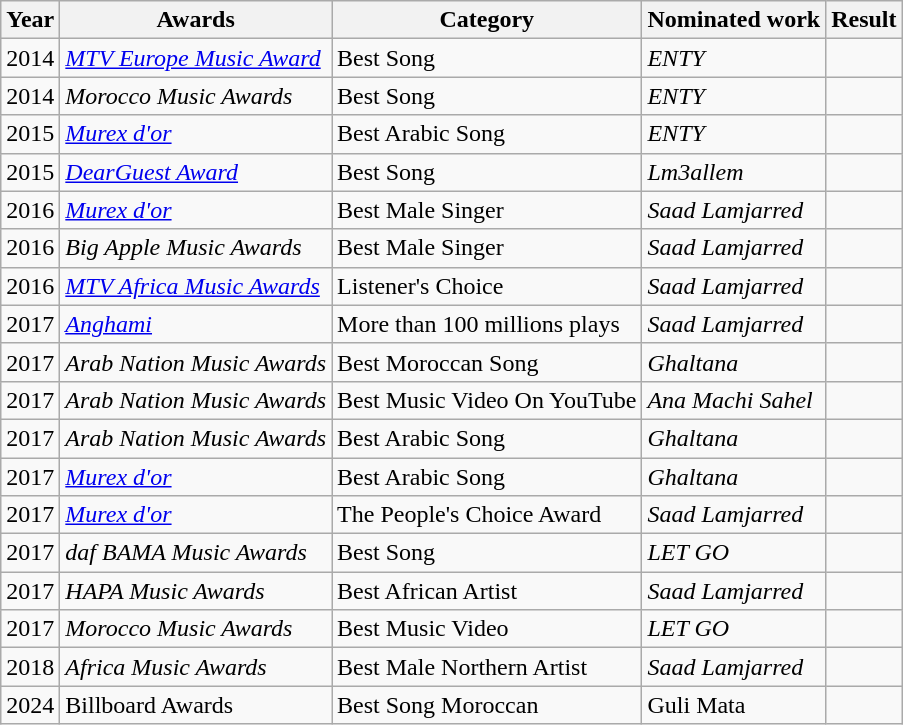<table class="wikitable">
<tr>
<th>Year</th>
<th>Awards</th>
<th>Category</th>
<th>Nominated work</th>
<th>Result</th>
</tr>
<tr>
<td>2014</td>
<td><em><a href='#'>MTV Europe Music Award</a></em></td>
<td>Best Song</td>
<td><em>ENTY</em></td>
<td></td>
</tr>
<tr>
<td>2014</td>
<td><em> Morocco Music Awards</em></td>
<td>Best Song</td>
<td><em>ENTY</em></td>
<td></td>
</tr>
<tr>
<td>2015</td>
<td><em><a href='#'>Murex d'or</a></em></td>
<td>Best Arabic Song</td>
<td><em>ENTY</em></td>
<td></td>
</tr>
<tr>
<td>2015</td>
<td><em><a href='#'>DearGuest Award</a></em></td>
<td>Best Song</td>
<td><em>Lm3allem</em></td>
<td></td>
</tr>
<tr>
<td>2016</td>
<td><em><a href='#'>Murex d'or</a></em></td>
<td>Best Male Singer</td>
<td><em>Saad Lamjarred</em></td>
<td></td>
</tr>
<tr>
<td>2016</td>
<td><em>Big Apple Music Awards</em></td>
<td>Best Male Singer</td>
<td><em>Saad Lamjarred</em></td>
<td></td>
</tr>
<tr>
<td>2016</td>
<td><em><a href='#'>MTV Africa Music Awards</a></em></td>
<td>Listener's Choice</td>
<td><em>Saad Lamjarred</em></td>
<td></td>
</tr>
<tr>
<td>2017</td>
<td><em><a href='#'>Anghami</a></em></td>
<td>More than 100 millions plays</td>
<td><em>Saad Lamjarred</em></td>
<td></td>
</tr>
<tr>
<td>2017</td>
<td><em>Arab Nation Music Awards</em></td>
<td>Best Moroccan Song</td>
<td><em>Ghaltana</em></td>
<td></td>
</tr>
<tr>
<td>2017</td>
<td><em>Arab Nation Music Awards</em></td>
<td>Best Music Video On YouTube</td>
<td><em>Ana Machi Sahel</em></td>
<td></td>
</tr>
<tr>
<td>2017</td>
<td><em>Arab Nation Music Awards</em></td>
<td>Best Arabic Song</td>
<td><em>Ghaltana</em></td>
<td></td>
</tr>
<tr>
<td>2017</td>
<td><em><a href='#'>Murex d'or</a></em></td>
<td>Best Arabic Song</td>
<td><em>Ghaltana</em></td>
<td></td>
</tr>
<tr>
<td>2017</td>
<td><em><a href='#'>Murex d'or</a></em></td>
<td>The People's Choice Award</td>
<td><em>Saad Lamjarred</em></td>
<td></td>
</tr>
<tr>
<td>2017</td>
<td><em>daf BAMA Music Awards</em></td>
<td>Best Song</td>
<td><em>LET GO</em></td>
<td></td>
</tr>
<tr>
<td>2017</td>
<td><em>HAPA Music Awards</em></td>
<td>Best African Artist</td>
<td><em>Saad Lamjarred</em></td>
<td></td>
</tr>
<tr>
<td>2017</td>
<td><em>Morocco Music Awards</em></td>
<td>Best Music Video</td>
<td><em>LET GO</em></td>
<td></td>
</tr>
<tr>
<td>2018</td>
<td><em>Africa Music Awards</em></td>
<td>Best Male Northern Artist</td>
<td><em>Saad Lamjarred</em></td>
<td></td>
</tr>
<tr>
<td>2024</td>
<td>Billboard Awards</td>
<td>Best Song  Moroccan</td>
<td>Guli Mata</td>
<td></td>
</tr>
</table>
